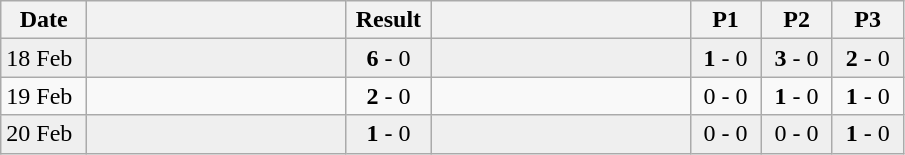<table class="wikitable">
<tr>
<th width=50px>Date</th>
<th width=165px></th>
<th width=50px>Result</th>
<th width=165px></th>
<th width=40px>P1</th>
<th width=40px>P2</th>
<th width=40px>P3</th>
</tr>
<tr bgcolor="#EFEFEF">
<td>18 Feb</td>
<td></td>
<td align="center"><strong>6</strong> - 0</td>
<td></td>
<td align="center"><strong>1</strong> - 0</td>
<td align="center"><strong>3</strong> - 0</td>
<td align="center"><strong>2</strong> - 0</td>
</tr>
<tr>
<td>19 Feb</td>
<td></td>
<td align="center"><strong>2</strong> - 0</td>
<td></td>
<td align="center">0 - 0</td>
<td align="center"><strong>1</strong> - 0</td>
<td align="center"><strong>1</strong> - 0</td>
</tr>
<tr bgcolor="#EFEFEF">
<td>20 Feb</td>
<td></td>
<td align="center"><strong>1</strong> - 0</td>
<td></td>
<td align="center">0 - 0</td>
<td align="center">0 - 0</td>
<td align="center"><strong>1</strong> - 0</td>
</tr>
</table>
